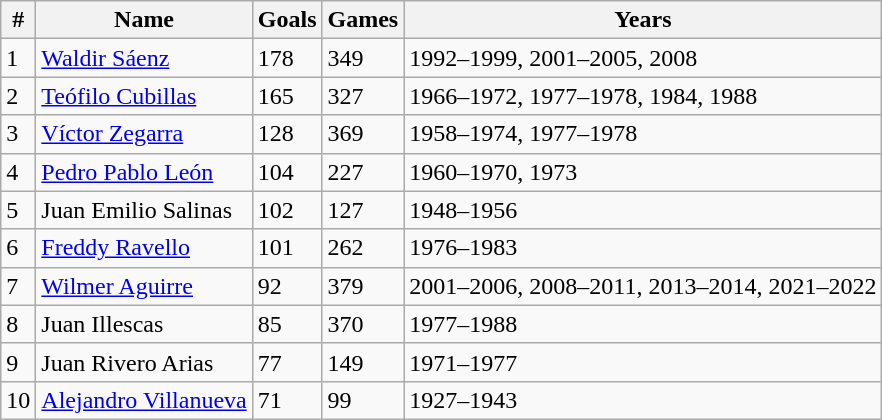<table class="wikitable sortable" style="text-align:left;">
<tr>
<th>#</th>
<th>Name</th>
<th>Goals</th>
<th>Games</th>
<th>Years</th>
</tr>
<tr>
<td>1</td>
<td> <a href='#'>Waldir Sáenz</a></td>
<td>178</td>
<td>349</td>
<td>1992–1999, 2001–2005, 2008</td>
</tr>
<tr>
<td>2</td>
<td> <a href='#'>Teófilo Cubillas</a></td>
<td>165</td>
<td>327</td>
<td>1966–1972, 1977–1978, 1984, 1988</td>
</tr>
<tr>
<td>3</td>
<td> <a href='#'>Víctor Zegarra</a></td>
<td>128</td>
<td>369</td>
<td>1958–1974, 1977–1978</td>
</tr>
<tr>
<td>4</td>
<td> <a href='#'>Pedro Pablo León</a></td>
<td>104</td>
<td>227</td>
<td>1960–1970, 1973</td>
</tr>
<tr>
<td>5</td>
<td> Juan Emilio Salinas</td>
<td>102</td>
<td>127</td>
<td>1948–1956</td>
</tr>
<tr>
<td>6</td>
<td> <a href='#'>Freddy Ravello</a></td>
<td>101</td>
<td>262</td>
<td>1976–1983</td>
</tr>
<tr>
<td>7</td>
<td> <a href='#'>Wilmer Aguirre</a></td>
<td>92</td>
<td>379</td>
<td>2001–2006, 2008–2011, 2013–2014, 2021–2022</td>
</tr>
<tr>
<td>8</td>
<td> Juan Illescas</td>
<td>85</td>
<td>370</td>
<td>1977–1988</td>
</tr>
<tr>
<td>9</td>
<td> Juan Rivero Arias</td>
<td>77</td>
<td>149</td>
<td>1971–1977</td>
</tr>
<tr>
<td>10</td>
<td> <a href='#'>Alejandro Villanueva</a></td>
<td>71</td>
<td>99</td>
<td>1927–1943</td>
</tr>
</table>
